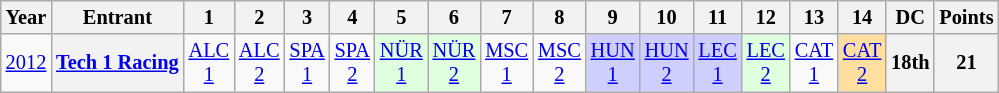<table class="wikitable" style="text-align:center; font-size:85%">
<tr>
<th>Year</th>
<th>Entrant</th>
<th>1</th>
<th>2</th>
<th>3</th>
<th>4</th>
<th>5</th>
<th>6</th>
<th>7</th>
<th>8</th>
<th>9</th>
<th>10</th>
<th>11</th>
<th>12</th>
<th>13</th>
<th>14</th>
<th>DC</th>
<th>Points</th>
</tr>
<tr>
<td><a href='#'>2012</a></td>
<th nowrap><a href='#'>Tech 1 Racing</a></th>
<td><a href='#'>ALC<br>1</a></td>
<td><a href='#'>ALC<br>2</a></td>
<td><a href='#'>SPA<br>1</a></td>
<td><a href='#'>SPA<br>2</a></td>
<td style="background:#dfffdf;"><a href='#'>NÜR<br>1</a><br></td>
<td style="background:#dfffdf;"><a href='#'>NÜR<br>2</a><br></td>
<td><a href='#'>MSC<br>1</a></td>
<td><a href='#'>MSC<br>2</a></td>
<td style="background:#cfcfff;"><a href='#'>HUN<br>1</a><br></td>
<td style="background:#cfcfff;"><a href='#'>HUN<br>2</a><br></td>
<td style="background:#cfcfff;"><a href='#'>LEC<br>1</a><br></td>
<td style="background:#dfffdf;"><a href='#'>LEC<br>2</a><br></td>
<td style="background:#cfcff;"><a href='#'>CAT<br>1</a><br></td>
<td style="background:#ffdf9f;"><a href='#'>CAT<br>2</a><br></td>
<th>18th</th>
<th>21</th>
</tr>
</table>
